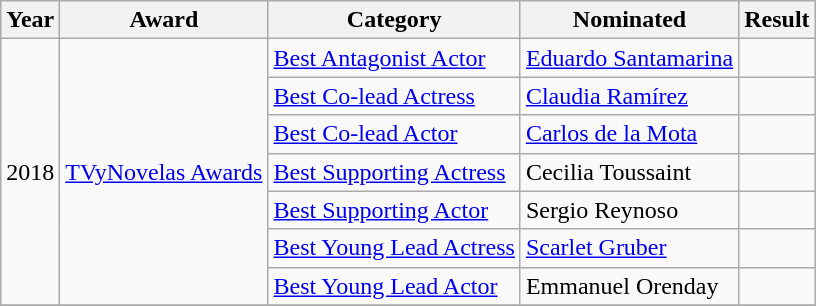<table class="wikitable plainrowheaders">
<tr>
<th scope="col">Year</th>
<th scope="col">Award</th>
<th scope="col">Category</th>
<th scope="col">Nominated</th>
<th scope="col">Result</th>
</tr>
<tr>
<td rowspan="7">2018</td>
<td rowspan="7"><a href='#'>TVyNovelas Awards</a></td>
<td><a href='#'>Best Antagonist Actor</a></td>
<td><a href='#'>Eduardo Santamarina</a></td>
<td></td>
</tr>
<tr>
<td><a href='#'>Best Co-lead Actress</a></td>
<td><a href='#'>Claudia Ramírez</a></td>
<td></td>
</tr>
<tr>
<td><a href='#'>Best Co-lead Actor</a></td>
<td><a href='#'>Carlos de la Mota</a></td>
<td></td>
</tr>
<tr>
<td><a href='#'>Best Supporting Actress</a></td>
<td>Cecilia Toussaint</td>
<td></td>
</tr>
<tr>
<td><a href='#'>Best Supporting Actor</a></td>
<td>Sergio Reynoso</td>
<td></td>
</tr>
<tr>
<td><a href='#'>Best Young Lead Actress</a></td>
<td><a href='#'>Scarlet Gruber</a></td>
<td></td>
</tr>
<tr>
<td><a href='#'>Best Young Lead Actor</a></td>
<td>Emmanuel Orenday</td>
<td></td>
</tr>
<tr>
</tr>
</table>
